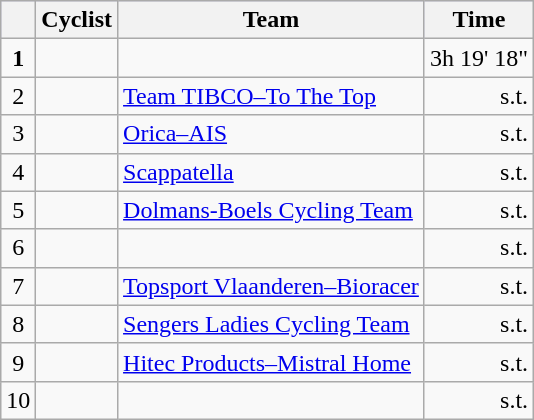<table class="wikitable">
<tr style="background:#ccccff;">
<th></th>
<th>Cyclist</th>
<th>Team</th>
<th>Time</th>
</tr>
<tr>
<td align=center><strong>1</strong></td>
<td></td>
<td></td>
<td align=right>3h 19' 18"</td>
</tr>
<tr>
<td align=center>2</td>
<td></td>
<td><a href='#'>Team TIBCO–To The Top</a></td>
<td align=right>s.t.</td>
</tr>
<tr>
<td align=center>3</td>
<td></td>
<td><a href='#'>Orica–AIS</a></td>
<td align=right>s.t.</td>
</tr>
<tr>
<td align=center>4</td>
<td></td>
<td><a href='#'>Scappatella</a></td>
<td align=right>s.t.</td>
</tr>
<tr>
<td align=center>5</td>
<td></td>
<td><a href='#'>Dolmans-Boels Cycling Team</a></td>
<td align=right>s.t.</td>
</tr>
<tr>
<td align=center>6</td>
<td></td>
<td></td>
<td align=right>s.t.</td>
</tr>
<tr>
<td align=center>7</td>
<td></td>
<td><a href='#'>Topsport Vlaanderen–Bioracer</a></td>
<td align=right>s.t.</td>
</tr>
<tr>
<td align=center>8</td>
<td></td>
<td><a href='#'>Sengers Ladies Cycling Team</a></td>
<td align=right>s.t.</td>
</tr>
<tr>
<td align=center>9</td>
<td></td>
<td><a href='#'>Hitec Products–Mistral Home</a></td>
<td align=right>s.t.</td>
</tr>
<tr>
<td align=center>10</td>
<td></td>
<td></td>
<td align=right>s.t.</td>
</tr>
</table>
